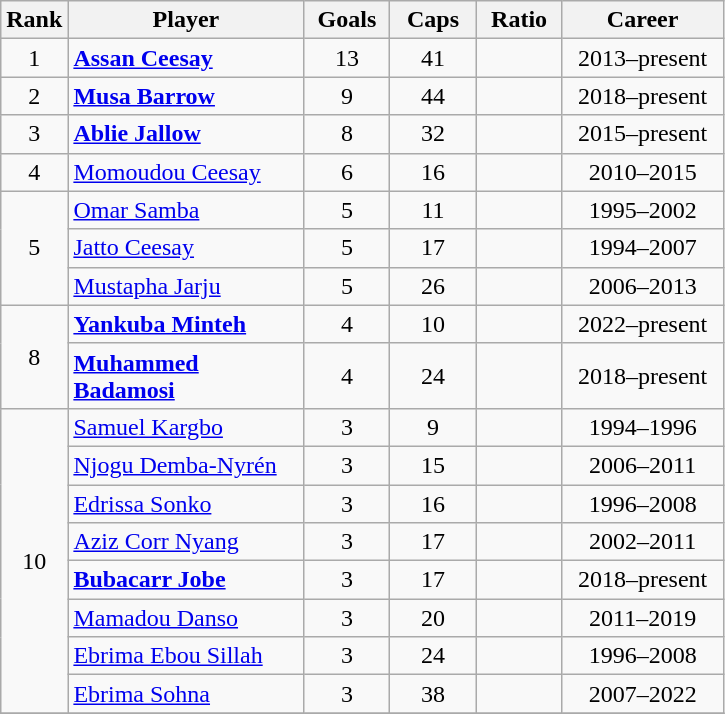<table class="wikitable sortable" style="text-align:center;">
<tr>
<th width=30px>Rank</th>
<th style="width:150px;">Player</th>
<th width=50px>Goals</th>
<th width=50px>Caps</th>
<th width=50px>Ratio</th>
<th style="width:100px;">Career</th>
</tr>
<tr>
<td>1</td>
<td style="text-align: left;"><strong><a href='#'>Assan Ceesay</a></strong></td>
<td>13</td>
<td>41</td>
<td></td>
<td>2013–present</td>
</tr>
<tr>
<td>2</td>
<td style="text-align: left;"><strong><a href='#'>Musa Barrow</a></strong></td>
<td>9</td>
<td>44</td>
<td></td>
<td>2018–present</td>
</tr>
<tr>
<td>3</td>
<td style="text-align: left;"><strong><a href='#'>Ablie Jallow</a></strong></td>
<td>8</td>
<td>32</td>
<td></td>
<td>2015–present</td>
</tr>
<tr>
<td>4</td>
<td style="text-align: left;"><a href='#'>Momoudou Ceesay</a></td>
<td>6</td>
<td>16</td>
<td></td>
<td>2010–2015</td>
</tr>
<tr>
<td rowspan=3>5</td>
<td style="text-align: left;"><a href='#'>Omar Samba</a></td>
<td>5</td>
<td>11</td>
<td></td>
<td>1995–2002</td>
</tr>
<tr>
<td style="text-align: left;"><a href='#'>Jatto Ceesay</a></td>
<td>5</td>
<td>17</td>
<td></td>
<td>1994–2007</td>
</tr>
<tr>
<td style="text-align: left;"><a href='#'>Mustapha Jarju</a></td>
<td>5</td>
<td>26</td>
<td></td>
<td>2006–2013</td>
</tr>
<tr>
<td rowspan=2>8</td>
<td style="text-align: left;"><strong><a href='#'>Yankuba Minteh</a></strong></td>
<td>4</td>
<td>10</td>
<td></td>
<td>2022–present</td>
</tr>
<tr>
<td style="text-align: left;"><strong><a href='#'>Muhammed Badamosi</a></strong></td>
<td>4</td>
<td>24</td>
<td></td>
<td>2018–present</td>
</tr>
<tr>
<td rowspan=8>10</td>
<td style="text-align: left;"><a href='#'>Samuel Kargbo</a></td>
<td>3</td>
<td>9</td>
<td></td>
<td>1994–1996</td>
</tr>
<tr>
<td style="text-align: left;"><a href='#'>Njogu Demba-Nyrén</a></td>
<td>3</td>
<td>15</td>
<td></td>
<td>2006–2011</td>
</tr>
<tr>
<td style="text-align: left;"><a href='#'>Edrissa Sonko</a></td>
<td>3</td>
<td>16</td>
<td></td>
<td>1996–2008</td>
</tr>
<tr>
<td style="text-align: left;"><a href='#'>Aziz Corr Nyang</a></td>
<td>3</td>
<td>17</td>
<td></td>
<td>2002–2011</td>
</tr>
<tr>
<td style="text-align: left;"><strong><a href='#'>Bubacarr Jobe</a></strong></td>
<td>3</td>
<td>17</td>
<td></td>
<td>2018–present</td>
</tr>
<tr>
<td style="text-align: left;"><a href='#'>Mamadou Danso</a></td>
<td>3</td>
<td>20</td>
<td></td>
<td>2011–2019</td>
</tr>
<tr>
<td style="text-align: left;"><a href='#'>Ebrima Ebou Sillah</a></td>
<td>3</td>
<td>24</td>
<td></td>
<td>1996–2008</td>
</tr>
<tr>
<td style="text-align: left;"><a href='#'>Ebrima Sohna</a></td>
<td>3</td>
<td>38</td>
<td></td>
<td>2007–2022</td>
</tr>
<tr>
</tr>
</table>
